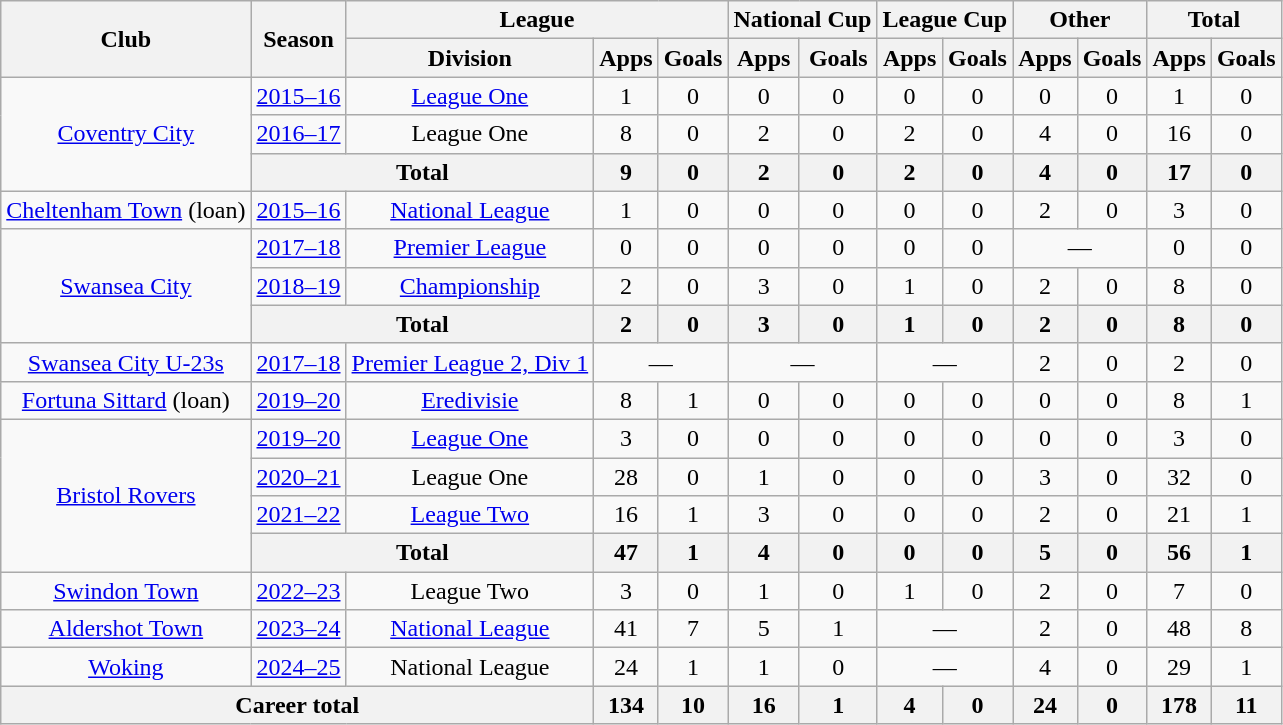<table class="wikitable" style="text-align: center">
<tr>
<th rowspan="2">Club</th>
<th rowspan="2">Season</th>
<th colspan="3">League</th>
<th colspan="2">National Cup</th>
<th colspan="2">League Cup</th>
<th colspan="2">Other</th>
<th colspan="2">Total</th>
</tr>
<tr>
<th scope="col">Division</th>
<th scope="col">Apps</th>
<th scope="col">Goals</th>
<th scope="col">Apps</th>
<th scope="col">Goals</th>
<th scope="col">Apps</th>
<th scope="col">Goals</th>
<th scope="col">Apps</th>
<th scope="col">Goals</th>
<th scope="col">Apps</th>
<th scope="col">Goals</th>
</tr>
<tr>
<td rowspan="3"><a href='#'>Coventry City</a></td>
<td><a href='#'>2015–16</a></td>
<td><a href='#'>League One</a></td>
<td>1</td>
<td>0</td>
<td>0</td>
<td>0</td>
<td>0</td>
<td>0</td>
<td>0</td>
<td>0</td>
<td>1</td>
<td>0</td>
</tr>
<tr>
<td><a href='#'>2016–17</a></td>
<td>League One</td>
<td>8</td>
<td>0</td>
<td>2</td>
<td>0</td>
<td>2</td>
<td>0</td>
<td>4</td>
<td>0</td>
<td>16</td>
<td>0</td>
</tr>
<tr>
<th colspan="2">Total</th>
<th>9</th>
<th>0</th>
<th>2</th>
<th>0</th>
<th>2</th>
<th>0</th>
<th>4</th>
<th>0</th>
<th>17</th>
<th>0</th>
</tr>
<tr>
<td><a href='#'>Cheltenham Town</a> (loan)</td>
<td><a href='#'>2015–16</a></td>
<td><a href='#'>National League</a></td>
<td>1</td>
<td>0</td>
<td>0</td>
<td>0</td>
<td>0</td>
<td>0</td>
<td>2</td>
<td>0</td>
<td>3</td>
<td>0</td>
</tr>
<tr>
<td rowspan="3"><a href='#'>Swansea City</a></td>
<td><a href='#'>2017–18</a></td>
<td><a href='#'>Premier League</a></td>
<td>0</td>
<td>0</td>
<td>0</td>
<td>0</td>
<td>0</td>
<td>0</td>
<td colspan="2">—</td>
<td>0</td>
<td>0</td>
</tr>
<tr>
<td><a href='#'>2018–19</a></td>
<td><a href='#'>Championship</a></td>
<td>2</td>
<td>0</td>
<td>3</td>
<td>0</td>
<td>1</td>
<td>0</td>
<td>2</td>
<td>0</td>
<td>8</td>
<td>0</td>
</tr>
<tr>
<th colspan="2">Total</th>
<th>2</th>
<th>0</th>
<th>3</th>
<th>0</th>
<th>1</th>
<th>0</th>
<th>2</th>
<th>0</th>
<th>8</th>
<th>0</th>
</tr>
<tr>
<td><a href='#'>Swansea City U-23s</a></td>
<td><a href='#'>2017–18</a></td>
<td><a href='#'>Premier League 2, Div 1</a></td>
<td colspan="2">—</td>
<td colspan="2">—</td>
<td colspan="2">—</td>
<td>2</td>
<td>0</td>
<td>2</td>
<td>0</td>
</tr>
<tr>
<td><a href='#'>Fortuna Sittard</a> (loan)</td>
<td><a href='#'>2019–20</a></td>
<td><a href='#'>Eredivisie</a></td>
<td>8</td>
<td>1</td>
<td>0</td>
<td>0</td>
<td>0</td>
<td>0</td>
<td>0</td>
<td>0</td>
<td>8</td>
<td>1</td>
</tr>
<tr>
<td rowspan="4"><a href='#'>Bristol Rovers</a></td>
<td><a href='#'>2019–20</a></td>
<td><a href='#'>League One</a></td>
<td>3</td>
<td>0</td>
<td>0</td>
<td>0</td>
<td>0</td>
<td>0</td>
<td>0</td>
<td>0</td>
<td>3</td>
<td>0</td>
</tr>
<tr>
<td><a href='#'>2020–21</a></td>
<td>League One</td>
<td>28</td>
<td>0</td>
<td>1</td>
<td>0</td>
<td>0</td>
<td>0</td>
<td>3</td>
<td>0</td>
<td>32</td>
<td>0</td>
</tr>
<tr>
<td><a href='#'>2021–22</a></td>
<td><a href='#'>League Two</a></td>
<td>16</td>
<td>1</td>
<td>3</td>
<td>0</td>
<td>0</td>
<td>0</td>
<td>2</td>
<td>0</td>
<td>21</td>
<td>1</td>
</tr>
<tr>
<th colspan="2">Total</th>
<th>47</th>
<th>1</th>
<th>4</th>
<th>0</th>
<th>0</th>
<th>0</th>
<th>5</th>
<th>0</th>
<th>56</th>
<th>1</th>
</tr>
<tr>
<td><a href='#'>Swindon Town</a></td>
<td><a href='#'>2022–23</a></td>
<td>League Two</td>
<td>3</td>
<td>0</td>
<td>1</td>
<td>0</td>
<td>1</td>
<td>0</td>
<td>2</td>
<td>0</td>
<td>7</td>
<td>0</td>
</tr>
<tr>
<td><a href='#'>Aldershot Town</a></td>
<td><a href='#'>2023–24</a></td>
<td><a href='#'>National League</a></td>
<td>41</td>
<td>7</td>
<td>5</td>
<td>1</td>
<td colspan="2">—</td>
<td>2</td>
<td>0</td>
<td>48</td>
<td>8</td>
</tr>
<tr>
<td><a href='#'>Woking</a></td>
<td><a href='#'>2024–25</a></td>
<td>National League</td>
<td>24</td>
<td>1</td>
<td>1</td>
<td>0</td>
<td colspan="2">—</td>
<td>4</td>
<td>0</td>
<td>29</td>
<td>1</td>
</tr>
<tr>
<th colspan="3">Career total</th>
<th>134</th>
<th>10</th>
<th>16</th>
<th>1</th>
<th>4</th>
<th>0</th>
<th>24</th>
<th>0</th>
<th>178</th>
<th>11</th>
</tr>
</table>
